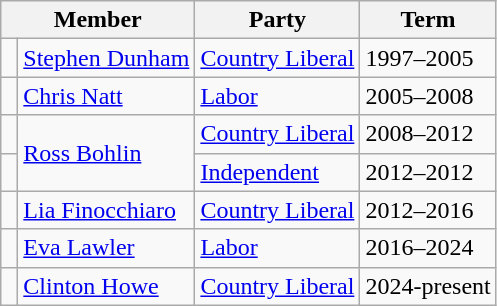<table class="wikitable">
<tr>
<th colspan="2">Member</th>
<th>Party</th>
<th>Term</th>
</tr>
<tr>
<td> </td>
<td><a href='#'>Stephen Dunham</a></td>
<td><a href='#'>Country Liberal</a></td>
<td>1997–2005</td>
</tr>
<tr>
<td> </td>
<td><a href='#'>Chris Natt</a></td>
<td><a href='#'>Labor</a></td>
<td>2005–2008</td>
</tr>
<tr>
<td> </td>
<td rowspan="2"><a href='#'>Ross Bohlin</a></td>
<td><a href='#'>Country Liberal</a></td>
<td>2008–2012</td>
</tr>
<tr>
<td> </td>
<td><a href='#'>Independent</a></td>
<td>2012–2012</td>
</tr>
<tr>
<td> </td>
<td><a href='#'>Lia Finocchiaro</a></td>
<td><a href='#'>Country Liberal</a></td>
<td>2012–2016</td>
</tr>
<tr>
<td> </td>
<td><a href='#'>Eva Lawler</a></td>
<td><a href='#'>Labor</a></td>
<td>2016–2024</td>
</tr>
<tr>
<td> </td>
<td><a href='#'>Clinton Howe</a></td>
<td><a href='#'>Country Liberal</a></td>
<td>2024-present</td>
</tr>
</table>
